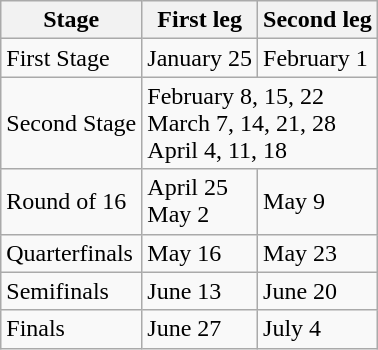<table class="wikitable">
<tr>
<th>Stage</th>
<th>First leg</th>
<th>Second leg</th>
</tr>
<tr>
<td>First Stage</td>
<td>January 25</td>
<td>February 1</td>
</tr>
<tr>
<td>Second Stage</td>
<td colspan="2">February 8, 15, 22<br> March 7, 14, 21, 28<br> April 4, 11, 18</td>
</tr>
<tr>
<td>Round of 16</td>
<td>April 25<br>May 2</td>
<td>May 9</td>
</tr>
<tr>
<td>Quarterfinals</td>
<td>May 16</td>
<td>May 23</td>
</tr>
<tr>
<td>Semifinals</td>
<td>June 13</td>
<td>June 20</td>
</tr>
<tr>
<td>Finals</td>
<td>June 27</td>
<td>July 4</td>
</tr>
</table>
